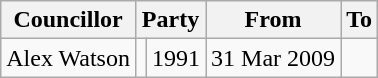<table class=wikitable>
<tr>
<th>Councillor</th>
<th colspan=2>Party</th>
<th>From</th>
<th>To</th>
</tr>
<tr>
<td>Alex Watson</td>
<td></td>
<td align=right>1991</td>
<td align=right>31 Mar 2009</td>
</tr>
</table>
